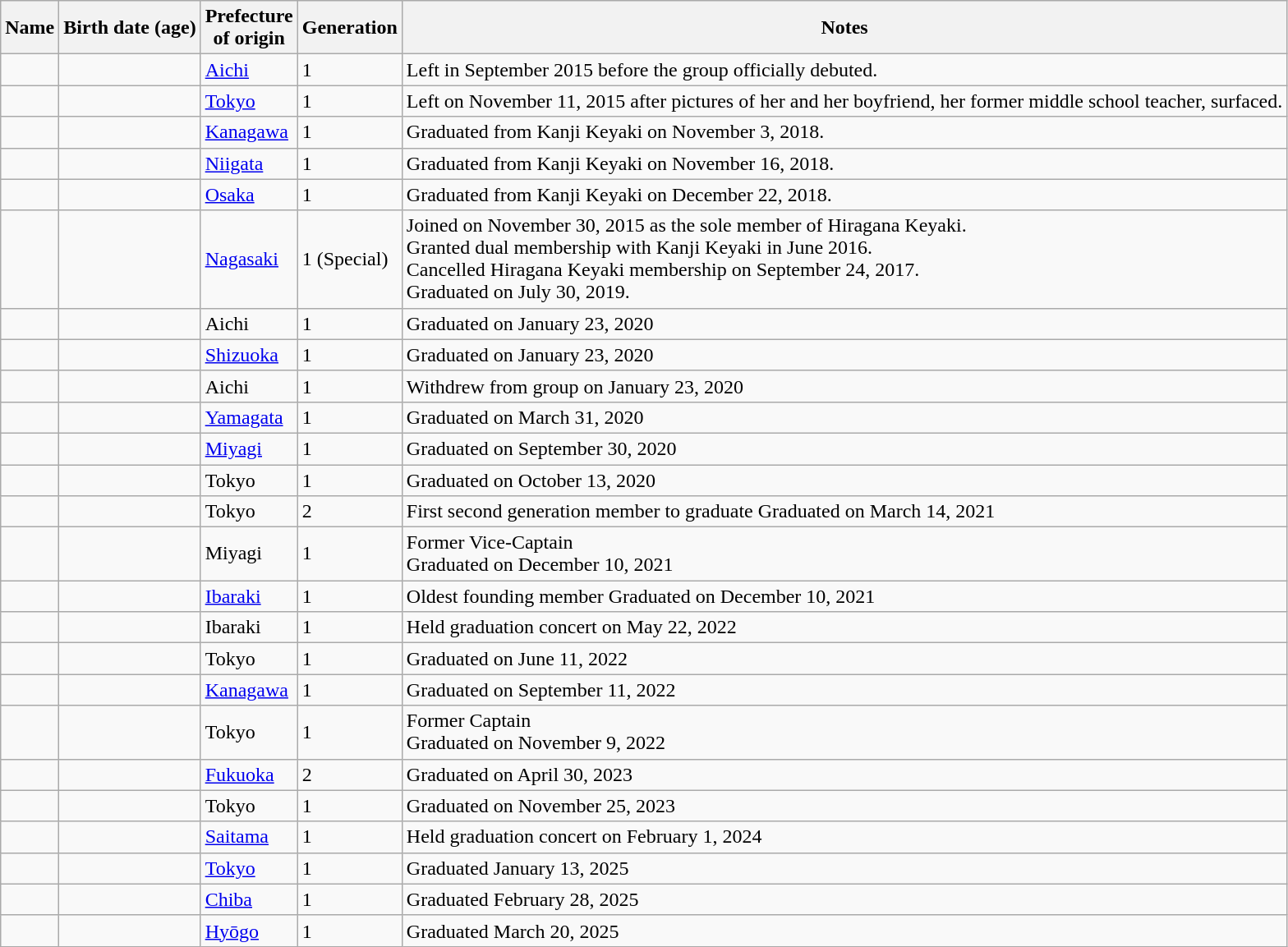<table class="wikitable">
<tr>
<th>Name</th>
<th>Birth date (age)</th>
<th>Prefecture<br>of origin</th>
<th>Generation</th>
<th>Notes</th>
</tr>
<tr>
<td></td>
<td></td>
<td><a href='#'>Aichi</a></td>
<td>1</td>
<td>Left in September 2015 before the group officially debuted.</td>
</tr>
<tr>
<td></td>
<td></td>
<td><a href='#'>Tokyo</a></td>
<td>1</td>
<td>Left on November 11, 2015 after pictures of her and her boyfriend, her former middle school teacher, surfaced.</td>
</tr>
<tr>
<td></td>
<td></td>
<td><a href='#'>Kanagawa</a></td>
<td>1</td>
<td>Graduated from Kanji Keyaki on November 3, 2018.</td>
</tr>
<tr>
<td></td>
<td></td>
<td><a href='#'>Niigata</a></td>
<td>1</td>
<td>Graduated from Kanji Keyaki on November 16, 2018.</td>
</tr>
<tr>
<td></td>
<td></td>
<td><a href='#'>Osaka</a></td>
<td>1</td>
<td>Graduated from Kanji Keyaki on December 22, 2018.</td>
</tr>
<tr>
<td></td>
<td></td>
<td><a href='#'>Nagasaki</a></td>
<td>1 (Special)</td>
<td>Joined on November 30, 2015 as the sole member of Hiragana Keyaki.<br>Granted dual membership with Kanji Keyaki in June 2016.<br>Cancelled Hiragana Keyaki membership on September 24, 2017.<br>Graduated on July 30, 2019.</td>
</tr>
<tr>
<td></td>
<td></td>
<td>Aichi</td>
<td>1</td>
<td>Graduated on January 23, 2020</td>
</tr>
<tr>
<td></td>
<td></td>
<td><a href='#'>Shizuoka</a></td>
<td>1</td>
<td>Graduated on January 23, 2020</td>
</tr>
<tr>
<td></td>
<td></td>
<td>Aichi</td>
<td>1</td>
<td>Withdrew from group on January 23, 2020</td>
</tr>
<tr>
<td></td>
<td></td>
<td><a href='#'>Yamagata</a></td>
<td>1</td>
<td>Graduated on March 31, 2020</td>
</tr>
<tr>
<td></td>
<td></td>
<td><a href='#'>Miyagi</a></td>
<td>1</td>
<td>Graduated on September 30, 2020</td>
</tr>
<tr>
<td></td>
<td></td>
<td>Tokyo</td>
<td>1</td>
<td>Graduated on October 13, 2020</td>
</tr>
<tr>
<td></td>
<td></td>
<td>Tokyo</td>
<td>2</td>
<td>First second generation member to graduate Graduated on March 14, 2021</td>
</tr>
<tr>
<td></td>
<td></td>
<td>Miyagi</td>
<td>1</td>
<td>Former Vice-Captain<br>Graduated on December 10, 2021</td>
</tr>
<tr>
<td></td>
<td></td>
<td><a href='#'>Ibaraki</a></td>
<td>1</td>
<td>Oldest founding member Graduated on December 10, 2021</td>
</tr>
<tr>
<td></td>
<td></td>
<td>Ibaraki</td>
<td>1</td>
<td>Held graduation concert on May 22, 2022</td>
</tr>
<tr>
<td></td>
<td></td>
<td>Tokyo</td>
<td>1</td>
<td>Graduated on June 11, 2022</td>
</tr>
<tr>
<td></td>
<td></td>
<td><a href='#'>Kanagawa</a></td>
<td>1</td>
<td>Graduated on September 11, 2022</td>
</tr>
<tr>
<td></td>
<td></td>
<td>Tokyo</td>
<td>1</td>
<td>Former Captain<br>Graduated on November 9, 2022</td>
</tr>
<tr>
<td></td>
<td></td>
<td><a href='#'>Fukuoka</a></td>
<td>2</td>
<td>Graduated on April 30, 2023</td>
</tr>
<tr>
<td></td>
<td></td>
<td>Tokyo</td>
<td>1</td>
<td>Graduated on November 25, 2023</td>
</tr>
<tr>
<td></td>
<td></td>
<td><a href='#'>Saitama</a></td>
<td>1</td>
<td>Held graduation concert on February 1, 2024</td>
</tr>
<tr>
<td></td>
<td></td>
<td><a href='#'>Tokyo</a></td>
<td>1</td>
<td>Graduated January 13, 2025</td>
</tr>
<tr>
<td></td>
<td></td>
<td><a href='#'>Chiba</a></td>
<td>1</td>
<td>Graduated February 28, 2025</td>
</tr>
<tr>
<td></td>
<td></td>
<td><a href='#'>Hyōgo</a></td>
<td>1</td>
<td>Graduated March 20, 2025</td>
</tr>
</table>
